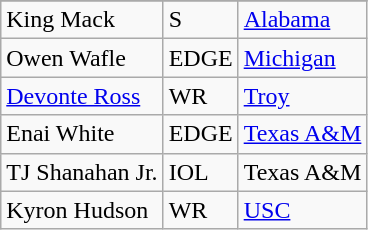<table class="wikitable">
<tr>
</tr>
<tr>
<td>King Mack</td>
<td>S</td>
<td><a href='#'>Alabama</a></td>
</tr>
<tr>
<td>Owen Wafle</td>
<td>EDGE</td>
<td><a href='#'>Michigan</a></td>
</tr>
<tr>
<td><a href='#'>Devonte Ross</a></td>
<td>WR</td>
<td><a href='#'>Troy</a></td>
</tr>
<tr>
<td>Enai White</td>
<td>EDGE</td>
<td><a href='#'>Texas A&M</a></td>
</tr>
<tr>
<td>TJ Shanahan Jr.</td>
<td>IOL</td>
<td>Texas A&M</td>
</tr>
<tr>
<td>Kyron Hudson</td>
<td>WR</td>
<td><a href='#'>USC</a></td>
</tr>
</table>
